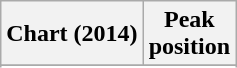<table class="wikitable sortable">
<tr>
<th>Chart (2014)</th>
<th>Peak<br>position</th>
</tr>
<tr>
</tr>
<tr>
</tr>
<tr>
</tr>
<tr>
</tr>
<tr>
</tr>
<tr>
</tr>
<tr>
</tr>
<tr>
</tr>
</table>
